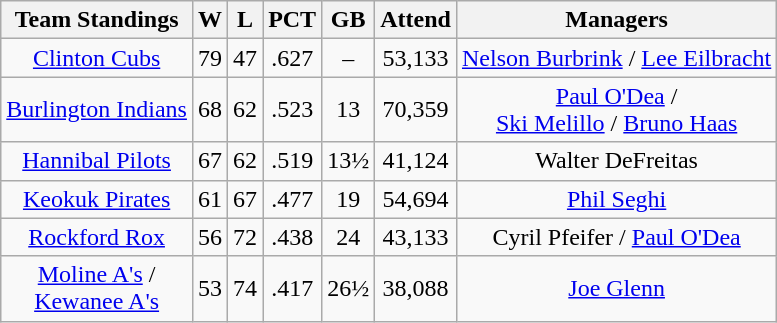<table class="wikitable" style="text-align:center">
<tr>
<th>Team Standings</th>
<th>W</th>
<th>L</th>
<th>PCT</th>
<th>GB</th>
<th>Attend</th>
<th>Managers</th>
</tr>
<tr>
<td><a href='#'>Clinton Cubs</a></td>
<td>79</td>
<td>47</td>
<td>.627</td>
<td>–</td>
<td>53,133</td>
<td><a href='#'>Nelson Burbrink</a> / <a href='#'>Lee Eilbracht</a></td>
</tr>
<tr>
<td><a href='#'>Burlington Indians</a></td>
<td>68</td>
<td>62</td>
<td>.523</td>
<td>13</td>
<td>70,359</td>
<td><a href='#'>Paul O'Dea</a> /<br><a href='#'>Ski Melillo</a> / <a href='#'>Bruno Haas</a></td>
</tr>
<tr>
<td><a href='#'>Hannibal Pilots</a></td>
<td>67</td>
<td>62</td>
<td>.519</td>
<td>13½</td>
<td>41,124</td>
<td>Walter DeFreitas</td>
</tr>
<tr>
<td><a href='#'>Keokuk Pirates</a></td>
<td>61</td>
<td>67</td>
<td>.477</td>
<td>19</td>
<td>54,694</td>
<td><a href='#'>Phil Seghi</a></td>
</tr>
<tr>
<td><a href='#'>Rockford Rox</a></td>
<td>56</td>
<td>72</td>
<td>.438</td>
<td>24</td>
<td>43,133</td>
<td>Cyril Pfeifer / <a href='#'>Paul O'Dea</a></td>
</tr>
<tr>
<td><a href='#'>Moline A's</a> /<br> <a href='#'>Kewanee A's</a></td>
<td>53</td>
<td>74</td>
<td>.417</td>
<td>26½</td>
<td>38,088</td>
<td><a href='#'>Joe Glenn</a></td>
</tr>
</table>
